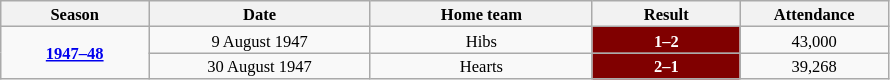<table class="wikitable" style="text-align: center; width=55%; font-size: 11px">
<tr>
<th style="width:10%;">Season</th>
<th style="width:15%;">Date</th>
<th style="width:15%;">Home team</th>
<th style="width:10%;">Result</th>
<th style="width:10%;">Attendance</th>
</tr>
<tr>
<td rowspan=2><strong><a href='#'>1947–48</a></strong></td>
<td>9 August 1947</td>
<td>Hibs</td>
<td style="background:maroon;color:white;"><strong>1–2</strong></td>
<td>43,000</td>
</tr>
<tr>
<td>30 August 1947</td>
<td>Hearts</td>
<td style="background:maroon;color:white;"><strong>2–1</strong></td>
<td>39,268</td>
</tr>
</table>
